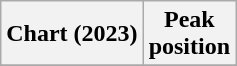<table class="wikitable sortable plainrowheaders" style="text-align:center">
<tr>
<th scope="col">Chart (2023)</th>
<th scope="col">Peak<br>position</th>
</tr>
<tr>
</tr>
</table>
